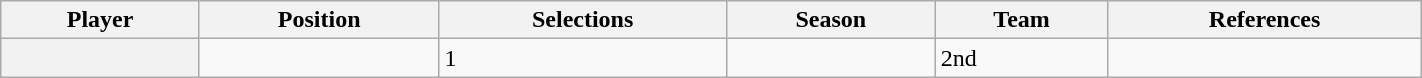<table class="wikitable sortable" width="75%">
<tr>
<th scope="col">Player</th>
<th scope="col">Position</th>
<th scope="col">Selections</th>
<th scope="col">Season</th>
<th scope="col">Team</th>
<th scope="col" class="unsortable">References</th>
</tr>
<tr>
<th scope="row"></th>
<td></td>
<td>1</td>
<td></td>
<td>2nd</td>
<td></td>
</tr>
</table>
